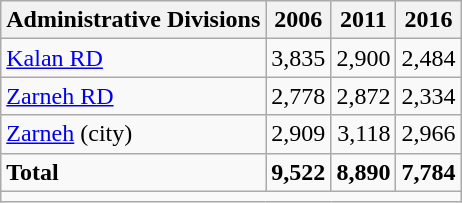<table class="wikitable">
<tr>
<th>Administrative Divisions</th>
<th>2006</th>
<th>2011</th>
<th>2016</th>
</tr>
<tr>
<td><a href='#'>Kalan RD</a></td>
<td style="text-align: right;">3,835</td>
<td style="text-align: right;">2,900</td>
<td style="text-align: right;">2,484</td>
</tr>
<tr>
<td><a href='#'>Zarneh RD</a></td>
<td style="text-align: right;">2,778</td>
<td style="text-align: right;">2,872</td>
<td style="text-align: right;">2,334</td>
</tr>
<tr>
<td><a href='#'>Zarneh</a> (city)</td>
<td style="text-align: right;">2,909</td>
<td style="text-align: right;">3,118</td>
<td style="text-align: right;">2,966</td>
</tr>
<tr>
<td><strong>Total</strong></td>
<td style="text-align: right;"><strong>9,522</strong></td>
<td style="text-align: right;"><strong>8,890</strong></td>
<td style="text-align: right;"><strong>7,784</strong></td>
</tr>
<tr>
<td colspan=4></td>
</tr>
</table>
